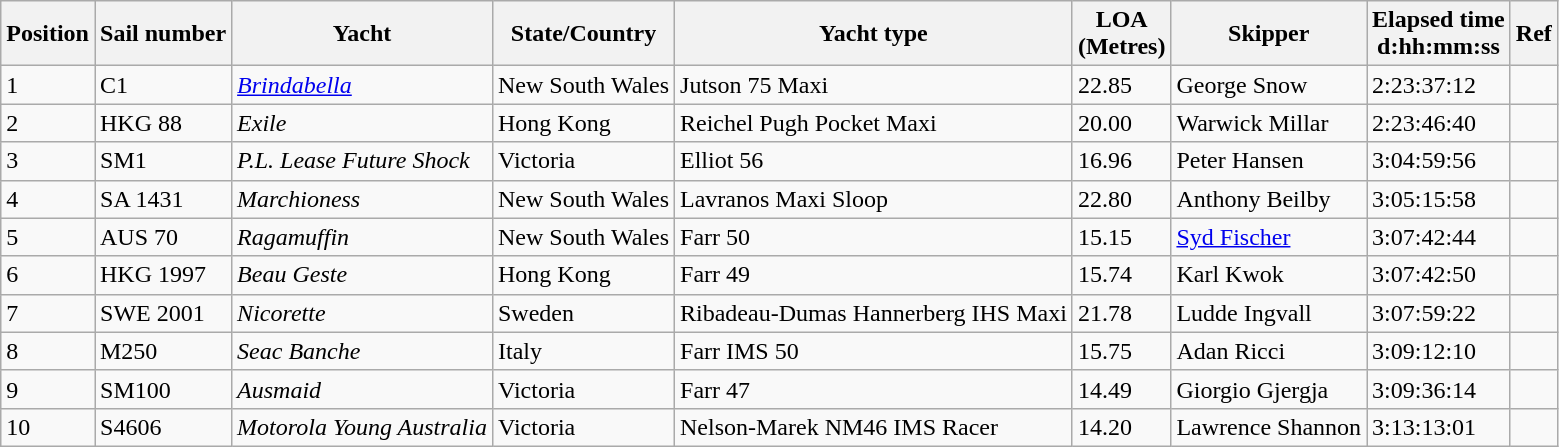<table class="wikitable">
<tr>
<th>Position</th>
<th>Sail number</th>
<th>Yacht</th>
<th>State/Country</th>
<th>Yacht type</th>
<th>LOA <br>(Metres)</th>
<th>Skipper</th>
<th>Elapsed time <br>d:hh:mm:ss</th>
<th>Ref</th>
</tr>
<tr>
<td>1</td>
<td>C1</td>
<td><em><a href='#'>Brindabella</a></em></td>
<td> New South Wales</td>
<td>Jutson 75 Maxi</td>
<td>22.85</td>
<td>George Snow</td>
<td>2:23:37:12</td>
<td></td>
</tr>
<tr>
<td>2</td>
<td>HKG 88</td>
<td><em>Exile</em></td>
<td> Hong Kong</td>
<td>Reichel Pugh Pocket Maxi</td>
<td>20.00</td>
<td>Warwick Millar</td>
<td>2:23:46:40</td>
<td></td>
</tr>
<tr>
<td>3</td>
<td>SM1</td>
<td><em>P.L. Lease Future Shock</em></td>
<td> Victoria</td>
<td>Elliot 56</td>
<td>16.96</td>
<td>Peter Hansen</td>
<td>3:04:59:56</td>
<td></td>
</tr>
<tr>
<td>4</td>
<td>SA 1431</td>
<td><em>Marchioness</em></td>
<td> New South Wales</td>
<td>Lavranos Maxi Sloop</td>
<td>22.80</td>
<td>Anthony Beilby</td>
<td>3:05:15:58</td>
<td></td>
</tr>
<tr>
<td>5</td>
<td>AUS 70</td>
<td><em>Ragamuffin</em></td>
<td> New South Wales</td>
<td>Farr 50</td>
<td>15.15</td>
<td><a href='#'>Syd Fischer</a></td>
<td>3:07:42:44</td>
<td></td>
</tr>
<tr>
<td>6</td>
<td>HKG 1997</td>
<td><em>Beau Geste</em></td>
<td> Hong Kong</td>
<td>Farr 49</td>
<td>15.74</td>
<td>Karl Kwok</td>
<td>3:07:42:50</td>
<td></td>
</tr>
<tr>
<td>7</td>
<td>SWE 2001</td>
<td><em>Nicorette</em></td>
<td> Sweden</td>
<td>Ribadeau-Dumas Hannerberg IHS Maxi</td>
<td>21.78</td>
<td>Ludde Ingvall</td>
<td>3:07:59:22</td>
<td></td>
</tr>
<tr>
<td>8</td>
<td>M250</td>
<td><em>Seac Banche</em></td>
<td> Italy</td>
<td>Farr IMS 50</td>
<td>15.75</td>
<td>Adan Ricci</td>
<td>3:09:12:10</td>
<td></td>
</tr>
<tr>
<td>9</td>
<td>SM100</td>
<td><em>Ausmaid</em></td>
<td> Victoria</td>
<td>Farr 47</td>
<td>14.49</td>
<td>Giorgio Gjergja</td>
<td>3:09:36:14</td>
<td></td>
</tr>
<tr>
<td>10</td>
<td>S4606</td>
<td><em>Motorola Young Australia</em></td>
<td> Victoria</td>
<td>Nelson-Marek NM46 IMS Racer</td>
<td>14.20</td>
<td>Lawrence Shannon</td>
<td>3:13:13:01</td>
<td></td>
</tr>
</table>
